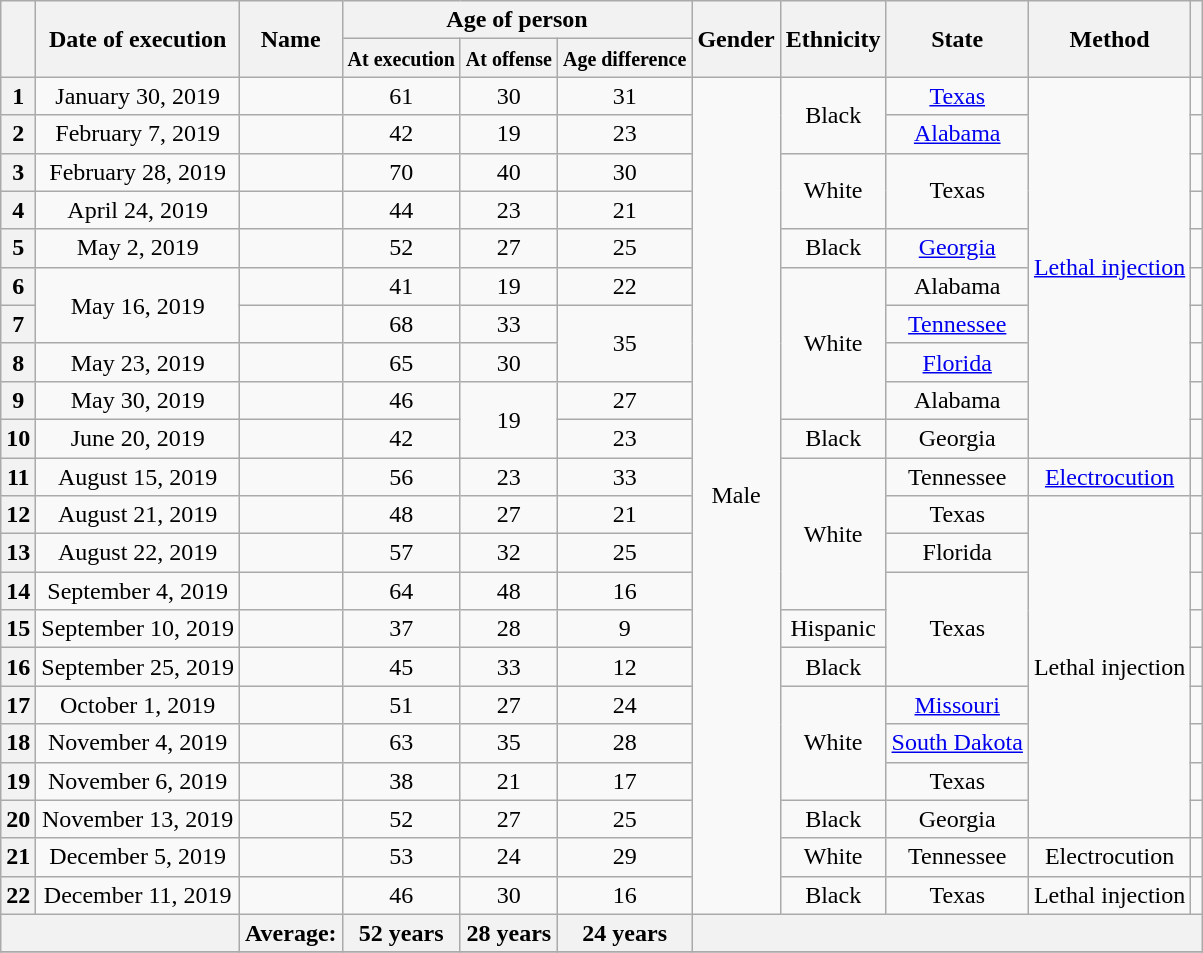<table class="wikitable sortable" style="text-align:center;">
<tr>
<th scope="col" rowspan="2"></th>
<th scope="col" rowspan="2" data-sort-type="date">Date of execution</th>
<th scope="col" rowspan="2">Name</th>
<th scope="col" colspan="3">Age of person</th>
<th scope="col" rowspan="2">Gender</th>
<th scope="col" rowspan="2">Ethnicity</th>
<th scope="col" rowspan="2">State</th>
<th scope="col" rowspan="2">Method</th>
<th scope="col" rowspan="2"></th>
</tr>
<tr>
<th scope="col"><small>At execution</small></th>
<th scope="col"><small>At offense</small></th>
<th scope="col"><small>Age difference</small></th>
</tr>
<tr>
<th scope="row">1</th>
<td>January 30, 2019</td>
<td></td>
<td>61 </td>
<td>30 </td>
<td>31</td>
<td rowspan="22">Male</td>
<td rowspan="2">Black</td>
<td><a href='#'>Texas</a></td>
<td rowspan="10"><a href='#'>Lethal injection</a></td>
<td></td>
</tr>
<tr>
<th scope="row">2</th>
<td>February 7, 2019</td>
<td></td>
<td>42 </td>
<td>19 </td>
<td>23</td>
<td><a href='#'>Alabama</a></td>
<td></td>
</tr>
<tr>
<th scope="row">3</th>
<td>February 28, 2019</td>
<td></td>
<td>70 </td>
<td>40 </td>
<td>30</td>
<td rowspan="2">White</td>
<td rowspan="2">Texas</td>
<td></td>
</tr>
<tr>
<th scope="row">4</th>
<td>April 24, 2019</td>
<td></td>
<td>44 </td>
<td>23 </td>
<td>21</td>
<td></td>
</tr>
<tr>
<th scope="row">5</th>
<td>May 2, 2019</td>
<td></td>
<td>52 </td>
<td>27 </td>
<td>25</td>
<td>Black</td>
<td><a href='#'>Georgia</a></td>
<td></td>
</tr>
<tr>
<th scope="row">6</th>
<td rowspan="2">May 16, 2019</td>
<td></td>
<td>41 </td>
<td>19 </td>
<td>22</td>
<td rowspan="4">White</td>
<td>Alabama</td>
<td></td>
</tr>
<tr>
<th scope="row">7</th>
<td></td>
<td>68 </td>
<td>33 </td>
<td rowspan="2">35</td>
<td><a href='#'>Tennessee</a></td>
<td></td>
</tr>
<tr>
<th scope="row">8</th>
<td>May 23, 2019</td>
<td></td>
<td>65 </td>
<td>30 </td>
<td><a href='#'>Florida</a></td>
<td></td>
</tr>
<tr>
<th scope="row">9</th>
<td>May 30, 2019</td>
<td></td>
<td>46 </td>
<td rowspan="2">19 </td>
<td>27</td>
<td>Alabama</td>
<td></td>
</tr>
<tr>
<th scope="row">10</th>
<td>June 20, 2019</td>
<td></td>
<td>42  </td>
<td>23</td>
<td>Black</td>
<td>Georgia</td>
<td></td>
</tr>
<tr>
<th scope="row">11</th>
<td>August 15, 2019</td>
<td></td>
<td>56 </td>
<td>23 </td>
<td>33</td>
<td rowspan="4">White</td>
<td>Tennessee</td>
<td><a href='#'>Electrocution</a></td>
<td></td>
</tr>
<tr>
<th scope="row">12</th>
<td>August 21, 2019</td>
<td></td>
<td>48 </td>
<td>27 </td>
<td>21</td>
<td>Texas</td>
<td rowspan="9">Lethal injection</td>
<td></td>
</tr>
<tr>
<th scope="row">13</th>
<td>August 22, 2019</td>
<td></td>
<td>57 </td>
<td>32 </td>
<td>25</td>
<td>Florida</td>
<td></td>
</tr>
<tr>
<th scope="row">14</th>
<td>September 4, 2019</td>
<td></td>
<td>64 </td>
<td>48 </td>
<td>16</td>
<td rowspan="3">Texas</td>
<td></td>
</tr>
<tr>
<th scope="row">15</th>
<td>September 10, 2019</td>
<td></td>
<td>37 </td>
<td>28 </td>
<td>9</td>
<td>Hispanic</td>
<td></td>
</tr>
<tr>
<th scope="row">16</th>
<td>September 25, 2019</td>
<td></td>
<td>45 </td>
<td>33 </td>
<td>12</td>
<td>Black</td>
<td></td>
</tr>
<tr>
<th scope="row">17</th>
<td>October 1, 2019</td>
<td></td>
<td>51 </td>
<td>27 </td>
<td>24</td>
<td rowspan="3">White</td>
<td><a href='#'>Missouri</a></td>
<td></td>
</tr>
<tr>
<th scope="row">18</th>
<td>November 4, 2019</td>
<td></td>
<td>63 </td>
<td>35 </td>
<td>28</td>
<td><a href='#'>South Dakota</a></td>
<td></td>
</tr>
<tr>
<th scope="row">19</th>
<td>November 6, 2019</td>
<td></td>
<td>38 </td>
<td>21 </td>
<td>17</td>
<td>Texas</td>
<td></td>
</tr>
<tr>
<th scope="row">20</th>
<td>November 13, 2019</td>
<td></td>
<td>52 </td>
<td>27 </td>
<td>25</td>
<td>Black</td>
<td>Georgia</td>
<td></td>
</tr>
<tr>
<th scope="row">21</th>
<td>December 5, 2019</td>
<td></td>
<td>53 </td>
<td>24 </td>
<td>29</td>
<td>White</td>
<td>Tennessee</td>
<td>Electrocution</td>
<td></td>
</tr>
<tr>
<th scope="row">22</th>
<td>December 11, 2019</td>
<td></td>
<td>46 </td>
<td>30 </td>
<td>16</td>
<td>Black</td>
<td>Texas</td>
<td>Lethal injection</td>
<td></td>
</tr>
<tr class="sortbottom">
<th colspan="2"></th>
<th>Average:</th>
<th>52 years</th>
<th>28 years</th>
<th>24 years</th>
<th colspan="5"></th>
</tr>
<tr>
</tr>
</table>
